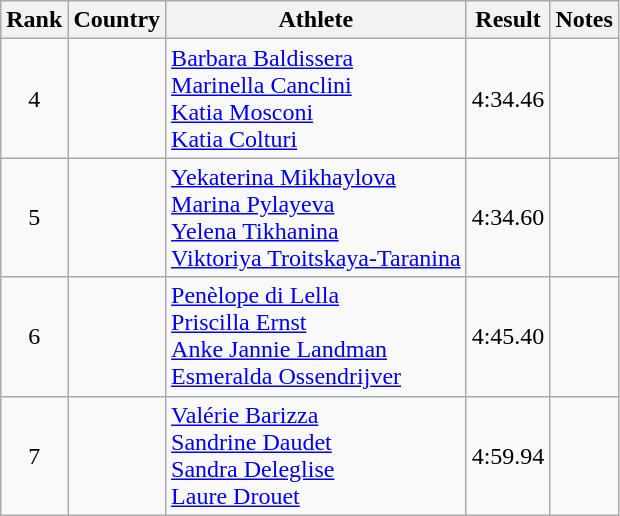<table class="wikitable" style="text-align:center">
<tr>
<th>Rank</th>
<th>Country</th>
<th>Athlete</th>
<th>Result</th>
<th>Notes</th>
</tr>
<tr>
<td>4</td>
<td align=left></td>
<td align=left><a href='#'>Barbara Baldissera</a> <br> <a href='#'>Marinella Canclini</a> <br> <a href='#'>Katia Mosconi</a> <br> <a href='#'>Katia Colturi</a></td>
<td>4:34.46</td>
<td></td>
</tr>
<tr>
<td>5</td>
<td align=left></td>
<td align=left><a href='#'>Yekaterina Mikhaylova</a> <br> <a href='#'>Marina Pylayeva</a> <br> <a href='#'>Yelena Tikhanina</a> <br> <a href='#'>Viktoriya Troitskaya-Taranina</a></td>
<td>4:34.60</td>
<td></td>
</tr>
<tr>
<td>6</td>
<td align=left></td>
<td align=left><a href='#'>Penèlope di Lella</a> <br> <a href='#'>Priscilla Ernst</a> <br> <a href='#'>Anke Jannie Landman</a> <br> <a href='#'>Esmeralda Ossendrijver</a></td>
<td>4:45.40</td>
<td></td>
</tr>
<tr>
<td>7</td>
<td align=left></td>
<td align=left><a href='#'>Valérie Barizza</a> <br> <a href='#'>Sandrine Daudet</a> <br> <a href='#'>Sandra Deleglise</a> <br> <a href='#'>Laure Drouet</a></td>
<td>4:59.94</td>
<td></td>
</tr>
</table>
